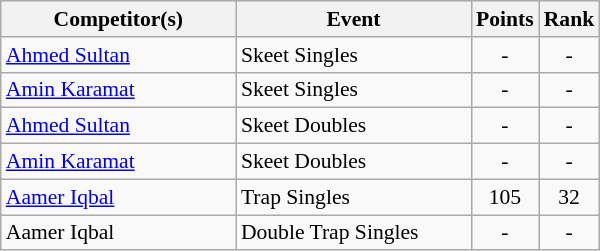<table class=wikitable style="font-size:90%">
<tr>
<th width=150>Competitor(s)</th>
<th width=150>Event</th>
<th width=25>Points</th>
<th width=25>Rank</th>
</tr>
<tr>
<td><a href='#'>Ahmed Sultan</a></td>
<td>Skeet Singles</td>
<td align="center">-</td>
<td align="center">-</td>
</tr>
<tr>
<td><a href='#'>Amin Karamat</a></td>
<td>Skeet Singles</td>
<td align="center">-</td>
<td align="center">-</td>
</tr>
<tr>
<td><a href='#'>Ahmed Sultan</a></td>
<td>Skeet Doubles</td>
<td align="center">-</td>
<td align="center">-</td>
</tr>
<tr>
<td><a href='#'>Amin Karamat</a></td>
<td>Skeet Doubles</td>
<td align="center">-</td>
<td align="center">-</td>
</tr>
<tr>
<td><a href='#'>Aamer Iqbal</a></td>
<td>Trap Singles</td>
<td align="center">105</td>
<td align="center">32</td>
</tr>
<tr>
<td>Aamer Iqbal</td>
<td>Double Trap Singles</td>
<td align="center">-</td>
<td align="center">-</td>
</tr>
</table>
